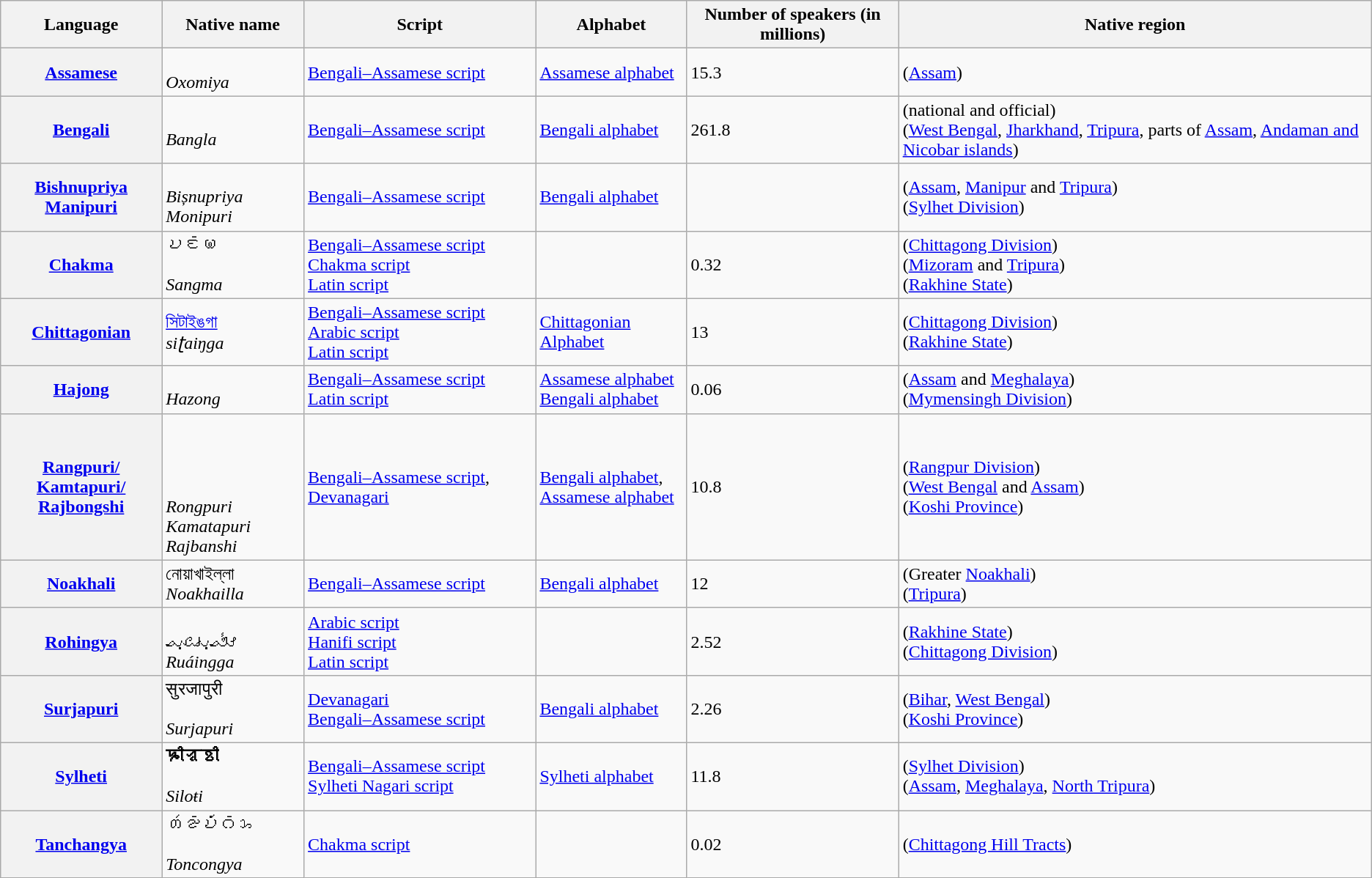<table class="wikitable sortable" style="text-align:left">
<tr>
<th>Language</th>
<th>Native name</th>
<th>Script</th>
<th>Alphabet</th>
<th data-sort-type="number">Number of speakers (in millions)</th>
<th>Native region</th>
</tr>
<tr>
<th><a href='#'>Assamese</a></th>
<td><br><em>Oxomiya</em></td>
<td><a href='#'>Bengali–Assamese script</a></td>
<td><a href='#'>Assamese alphabet</a></td>
<td>15.3</td>
<td> (<a href='#'>Assam</a>)</td>
</tr>
<tr>
<th><a href='#'>Bengali</a></th>
<td><br><em>Bangla</em></td>
<td><a href='#'>Bengali–Assamese script</a></td>
<td><a href='#'>Bengali alphabet</a></td>
<td>261.8</td>
<td> (national and official)<br> (<a href='#'>West Bengal</a>, <a href='#'>Jharkhand</a>, <a href='#'>Tripura</a>, parts of <a href='#'>Assam</a>, <a href='#'>Andaman and Nicobar islands</a>)</td>
</tr>
<tr>
<th><a href='#'>Bishnupriya Manipuri</a></th>
<td> <br><em>Bișnupriya Monipuri</em></td>
<td><a href='#'>Bengali–Assamese script</a></td>
<td><a href='#'>Bengali alphabet</a></td>
<td></td>
<td> (<a href='#'>Assam</a>, <a href='#'>Manipur</a> and <a href='#'>Tripura</a>)<br> (<a href='#'>Sylhet Division</a>)</td>
</tr>
<tr>
<th><a href='#'>Chakma</a></th>
<td>𑄌𑄋𑄴𑄟 <br>  <br> <em>Sangma</em></td>
<td><a href='#'>Bengali–Assamese script</a> <br> <a href='#'>Chakma script</a> <br> <a href='#'>Latin script</a></td>
<td></td>
<td>0.32</td>
<td> (<a href='#'>Chittagong Division</a>)<br> (<a href='#'>Mizoram</a> and <a href='#'>Tripura</a>)<br> (<a href='#'>Rakhine State</a>)</td>
</tr>
<tr>
<th><a href='#'>Chittagonian</a></th>
<td> <a href='#'>সিটাইঙগা</a><br><em>siʈaiŋga</em></td>
<td><a href='#'>Bengali–Assamese script</a> <br> <a href='#'>Arabic script</a> <br> <a href='#'>Latin script</a></td>
<td><a href='#'>Chittagonian Alphabet</a></td>
<td>13</td>
<td> (<a href='#'>Chittagong Division</a>)<br> (<a href='#'>Rakhine State</a>)</td>
</tr>
<tr>
<th><a href='#'>Hajong</a></th>
<td> <br><em>Hazong</em></td>
<td><a href='#'>Bengali–Assamese script</a> <br> <a href='#'>Latin script</a></td>
<td><a href='#'>Assamese alphabet</a> <br> <a href='#'>Bengali alphabet</a></td>
<td>0.06</td>
<td> (<a href='#'>Assam</a> and <a href='#'>Meghalaya</a>)<br> (<a href='#'>Mymensingh Division</a>)</td>
</tr>
<tr>
<th><a href='#'>Rangpuri/<br>Kamtapuri/<br>Rajbongshi</a></th>
<td> <br>  <br>  <br>  <br><em>Rongpuri</em> <br><em>Kamatapuri</em> <br><em>Rajbanshi</em></td>
<td><a href='#'>Bengali–Assamese script</a>, <a href='#'>Devanagari</a></td>
<td><a href='#'>Bengali alphabet</a>, <br><a href='#'>Assamese alphabet</a></td>
<td>10.8</td>
<td> (<a href='#'>Rangpur Division</a>)<br> (<a href='#'>West Bengal</a> and <a href='#'>Assam</a>)<br> (<a href='#'>Koshi Province</a>)</td>
</tr>
<tr>
<th><a href='#'>Noakhali</a></th>
<td>নোয়াখাইল্লা <br> <em>Noakhailla</em></td>
<td><a href='#'>Bengali–Assamese script</a></td>
<td><a href='#'>Bengali alphabet</a></td>
<td>12</td>
<td> (Greater <a href='#'>Noakhali</a>)<br> (<a href='#'>Tripura</a>)</td>
</tr>
<tr>
<th><a href='#'>Rohingya</a></th>
<td> <br> 𐴌𐴗𐴥𐴝𐴙𐴚𐴒𐴙𐴝 <br> <em>Ruáingga</em></td>
<td><a href='#'>Arabic script</a> <br> <a href='#'>Hanifi script</a> <br> <a href='#'>Latin script</a></td>
<td></td>
<td>2.52</td>
<td> (<a href='#'>Rakhine State</a>)<br> (<a href='#'>Chittagong Division</a>)</td>
</tr>
<tr>
<th><a href='#'>Surjapuri</a></th>
<td>सुरजापुरी <br> <br><em>Surjapuri</em></td>
<td><a href='#'>Devanagari</a> <br> <a href='#'>Bengali–Assamese script</a></td>
<td><a href='#'>Bengali alphabet</a></td>
<td>2.26</td>
<td> (<a href='#'>Bihar</a>, <a href='#'>West Bengal</a>)<br> (<a href='#'>Koshi Province</a>)</td>
</tr>
<tr>
<th><a href='#'>Sylheti</a></th>
<td><span><strong>ꠍꠤꠟꠐꠤ</strong></span> <br>  <br> <em>Siloŧi</em></td>
<td><a href='#'>Bengali–Assamese script</a> <br> <a href='#'>Sylheti Nagari script</a></td>
<td><a href='#'>Sylheti alphabet</a></td>
<td>11.8</td>
<td> (<a href='#'>Sylhet Division</a>)<br> (<a href='#'>Assam</a>, <a href='#'>Meghalaya</a>, <a href='#'>North Tripura</a>)</td>
</tr>
<tr>
<th><a href='#'>Tanchangya</a></th>
<td>𑄖𑄧𑄐𑄴𑄌𑄧𑄁𑄉𑄴𑄡 <br> <br><em>Toncongya</em></td>
<td><a href='#'>Chakma script</a></td>
<td></td>
<td>0.02</td>
<td> (<a href='#'>Chittagong Hill Tracts</a>)</td>
</tr>
</table>
